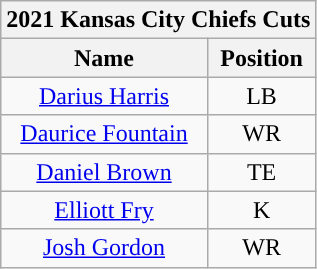<table class="wikitable" style="text-align:center">
<tr>
<th colspan=2>2021 Kansas City Chiefs Cuts</th>
</tr>
<tr>
<th>Name</th>
<th>Position</th>
</tr>
<tr>
<td><a href='#'>Darius Harris</a></td>
<td>LB</td>
</tr>
<tr>
<td><a href='#'>Daurice Fountain</a></td>
<td>WR</td>
</tr>
<tr>
<td><a href='#'>Daniel Brown</a></td>
<td>TE</td>
</tr>
<tr>
<td><a href='#'>Elliott Fry</a></td>
<td>K</td>
</tr>
<tr>
<td><a href='#'>Josh Gordon</a></td>
<td>WR</td>
</tr>
</table>
